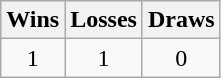<table class="wikitable">
<tr>
<th>Wins</th>
<th>Losses</th>
<th>Draws</th>
</tr>
<tr>
<td align=center>1</td>
<td align=center>1</td>
<td align=center>0</td>
</tr>
</table>
